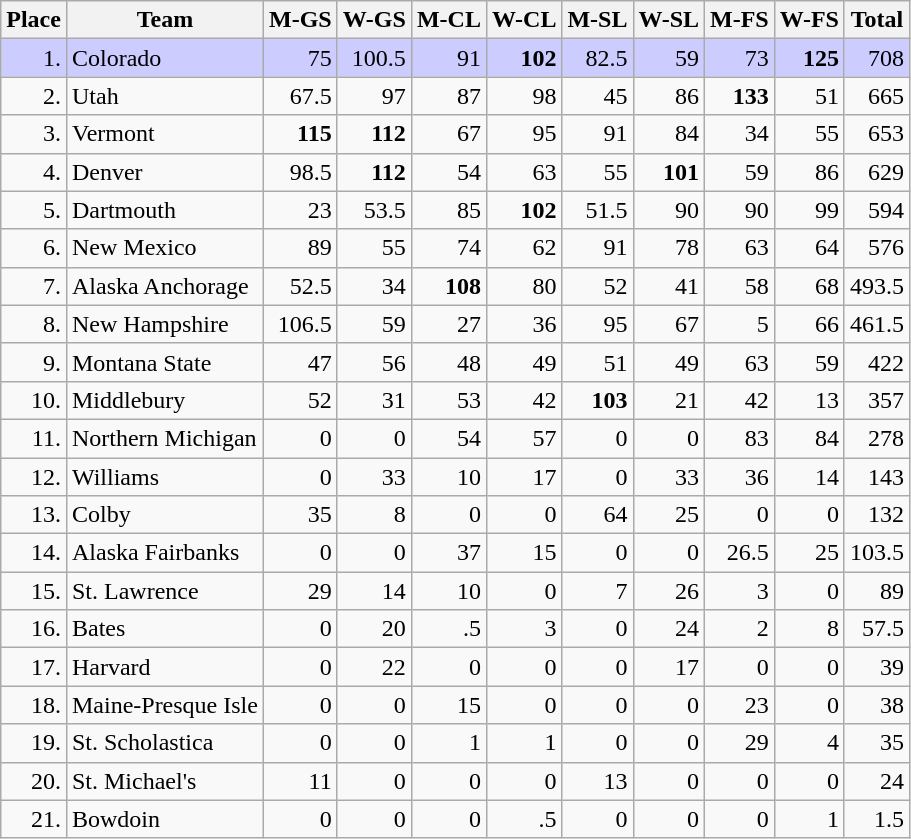<table class="wikitable sortable">
<tr>
<th>Place</th>
<th>Team</th>
<th>M-GS</th>
<th>W-GS</th>
<th>M-CL</th>
<th>W-CL</th>
<th>M-SL</th>
<th>W-SL</th>
<th>M-FS</th>
<th>W-FS</th>
<th>Total</th>
</tr>
<tr bgcolor=#ccccff>
<td align="right">1.</td>
<td>Colorado</td>
<td align="right">75</td>
<td align="right">100.5</td>
<td align="right">91</td>
<td align="right"><strong>102</strong></td>
<td align="right">82.5</td>
<td align="right">59</td>
<td align="right">73</td>
<td align="right"><strong>125</strong></td>
<td align="right">708</td>
</tr>
<tr>
<td align="right">2.</td>
<td>Utah</td>
<td align="right">67.5</td>
<td align="right">97</td>
<td align="right">87</td>
<td align="right">98</td>
<td align="right">45</td>
<td align="right">86</td>
<td align="right"><strong>133</strong></td>
<td align="right">51</td>
<td align="right">665</td>
</tr>
<tr>
<td align="right">3.</td>
<td>Vermont</td>
<td align="right"><strong>115</strong></td>
<td align="right"><strong>112</strong></td>
<td align="right">67</td>
<td align="right">95</td>
<td align="right">91</td>
<td align="right">84</td>
<td align="right">34</td>
<td align="right">55</td>
<td align="right">653</td>
</tr>
<tr>
<td align="right">4.</td>
<td>Denver</td>
<td align="right">98.5</td>
<td align="right"><strong>112</strong></td>
<td align="right">54</td>
<td align="right">63</td>
<td align="right">55</td>
<td align="right"><strong>101</strong></td>
<td align="right">59</td>
<td align="right">86</td>
<td align="right">629</td>
</tr>
<tr>
<td align="right">5.</td>
<td>Dartmouth</td>
<td align="right">23</td>
<td align="right">53.5</td>
<td align="right">85</td>
<td align="right"><strong>102</strong></td>
<td align="right">51.5</td>
<td align="right">90</td>
<td align="right">90</td>
<td align="right">99</td>
<td align="right">594</td>
</tr>
<tr>
<td align="right">6.</td>
<td>New Mexico</td>
<td align="right">89</td>
<td align="right">55</td>
<td align="right">74</td>
<td align="right">62</td>
<td align="right">91</td>
<td align="right">78</td>
<td align="right">63</td>
<td align="right">64</td>
<td align="right">576</td>
</tr>
<tr>
<td align="right">7.</td>
<td>Alaska Anchorage</td>
<td align="right">52.5</td>
<td align="right">34</td>
<td align="right"><strong>108</strong></td>
<td align="right">80</td>
<td align="right">52</td>
<td align="right">41</td>
<td align="right">58</td>
<td align="right">68</td>
<td align="right">493.5</td>
</tr>
<tr>
<td align="right">8.</td>
<td>New Hampshire</td>
<td align="right">106.5</td>
<td align="right">59</td>
<td align="right">27</td>
<td align="right">36</td>
<td align="right">95</td>
<td align="right">67</td>
<td align="right">5</td>
<td align="right">66</td>
<td align="right">461.5</td>
</tr>
<tr>
<td align="right">9.</td>
<td>Montana State</td>
<td align="right">47</td>
<td align="right">56</td>
<td align="right">48</td>
<td align="right">49</td>
<td align="right">51</td>
<td align="right">49</td>
<td align="right">63</td>
<td align="right">59</td>
<td align="right">422</td>
</tr>
<tr>
<td align="right">10.</td>
<td>Middlebury</td>
<td align="right">52</td>
<td align="right">31</td>
<td align="right">53</td>
<td align="right">42</td>
<td align="right"><strong>103</strong></td>
<td align="right">21</td>
<td align="right">42</td>
<td align="right">13</td>
<td align="right">357</td>
</tr>
<tr>
<td align="right">11.</td>
<td>Northern Michigan</td>
<td align="right">0</td>
<td align="right">0</td>
<td align="right">54</td>
<td align="right">57</td>
<td align="right">0</td>
<td align="right">0</td>
<td align="right">83</td>
<td align="right">84</td>
<td align="right">278</td>
</tr>
<tr>
<td align="right">12.</td>
<td>Williams</td>
<td align="right">0</td>
<td align="right">33</td>
<td align="right">10</td>
<td align="right">17</td>
<td align="right">0</td>
<td align="right">33</td>
<td align="right">36</td>
<td align="right">14</td>
<td align="right">143</td>
</tr>
<tr>
<td align="right">13.</td>
<td>Colby</td>
<td align="right">35</td>
<td align="right">8</td>
<td align="right">0</td>
<td align="right">0</td>
<td align="right">64</td>
<td align="right">25</td>
<td align="right">0</td>
<td align="right">0</td>
<td align="right">132</td>
</tr>
<tr>
<td align="right">14.</td>
<td>Alaska Fairbanks</td>
<td align="right">0</td>
<td align="right">0</td>
<td align="right">37</td>
<td align="right">15</td>
<td align="right">0</td>
<td align="right">0</td>
<td align="right">26.5</td>
<td align="right">25</td>
<td align="right">103.5</td>
</tr>
<tr>
<td align="right">15.</td>
<td>St. Lawrence</td>
<td align="right">29</td>
<td align="right">14</td>
<td align="right">10</td>
<td align="right">0</td>
<td align="right">7</td>
<td align="right">26</td>
<td align="right">3</td>
<td align="right">0</td>
<td align="right">89</td>
</tr>
<tr>
<td align="right">16.</td>
<td>Bates</td>
<td align="right">0</td>
<td align="right">20</td>
<td align="right">.5</td>
<td align="right">3</td>
<td align="right">0</td>
<td align="right">24</td>
<td align="right">2</td>
<td align="right">8</td>
<td align="right">57.5</td>
</tr>
<tr>
<td align="right">17.</td>
<td>Harvard</td>
<td align="right">0</td>
<td align="right">22</td>
<td align="right">0</td>
<td align="right">0</td>
<td align="right">0</td>
<td align="right">17</td>
<td align="right">0</td>
<td align="right">0</td>
<td align="right">39</td>
</tr>
<tr>
<td align="right">18.</td>
<td>Maine-Presque Isle</td>
<td align="right">0</td>
<td align="right">0</td>
<td align="right">15</td>
<td align="right">0</td>
<td align="right">0</td>
<td align="right">0</td>
<td align="right">23</td>
<td align="right">0</td>
<td align="right">38</td>
</tr>
<tr>
<td align="right">19.</td>
<td>St. Scholastica</td>
<td align="right">0</td>
<td align="right">0</td>
<td align="right">1</td>
<td align="right">1</td>
<td align="right">0</td>
<td align="right">0</td>
<td align="right">29</td>
<td align="right">4</td>
<td align="right">35</td>
</tr>
<tr>
<td align="right">20.</td>
<td>St. Michael's</td>
<td align="right">11</td>
<td align="right">0</td>
<td align="right">0</td>
<td align="right">0</td>
<td align="right">13</td>
<td align="right">0</td>
<td align="right">0</td>
<td align="right">0</td>
<td align="right">24</td>
</tr>
<tr>
<td align="right">21.</td>
<td>Bowdoin</td>
<td align="right">0</td>
<td align="right">0</td>
<td align="right">0</td>
<td align="right">.5</td>
<td align="right">0</td>
<td align="right">0</td>
<td align="right">0</td>
<td align="right">1</td>
<td align="right">1.5</td>
</tr>
</table>
